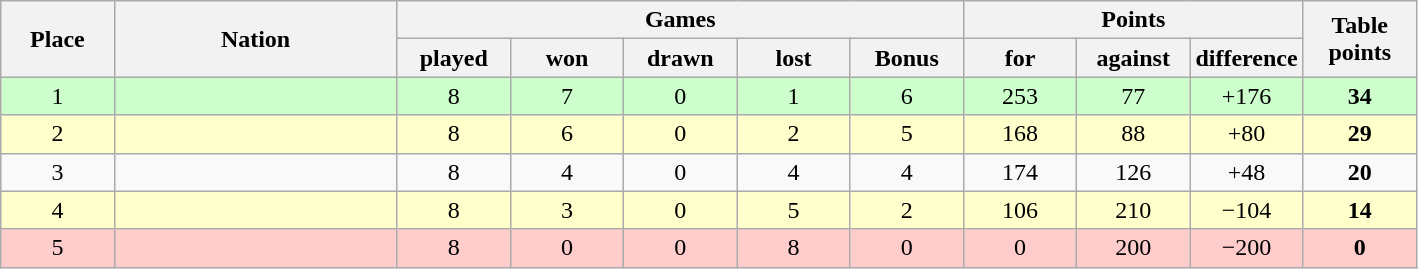<table class="wikitable">
<tr>
<th rowspan=2 width="8%">Place</th>
<th rowspan=2 width="20%">Nation</th>
<th colspan=5 width="40%">Games</th>
<th colspan=3 width="24%">Points</th>
<th rowspan=2 width="10%">Table<br>points</th>
</tr>
<tr>
<th width="8%">played</th>
<th width="8%">won</th>
<th width="8%">drawn</th>
<th width="8%">lost</th>
<th width="8%">Bonus</th>
<th width="8%">for</th>
<th width="8%">against</th>
<th width="8%">difference</th>
</tr>
<tr align=center bgcolor="#ccffcc">
<td>1</td>
<td align=left></td>
<td>8</td>
<td>7</td>
<td>0</td>
<td>1</td>
<td>6</td>
<td>253</td>
<td>77</td>
<td>+176</td>
<td><strong>34</strong></td>
</tr>
<tr align=center bgcolor="#ffffcc">
<td>2</td>
<td align=left></td>
<td>8</td>
<td>6</td>
<td>0</td>
<td>2</td>
<td>5</td>
<td>168</td>
<td>88</td>
<td>+80</td>
<td><strong>29</strong></td>
</tr>
<tr align=center>
<td>3</td>
<td align=left></td>
<td>8</td>
<td>4</td>
<td>0</td>
<td>4</td>
<td>4</td>
<td>174</td>
<td>126</td>
<td>+48</td>
<td><strong>20</strong></td>
</tr>
<tr align=center bgcolor="#ffffcc">
<td>4</td>
<td align=left></td>
<td>8</td>
<td>3</td>
<td>0</td>
<td>5</td>
<td>2</td>
<td>106</td>
<td>210</td>
<td>−104</td>
<td><strong>14</strong></td>
</tr>
<tr align=center bgcolor="#ffcccc">
<td>5</td>
<td align=left></td>
<td>8</td>
<td>0</td>
<td>0</td>
<td>8</td>
<td>0</td>
<td>0</td>
<td>200</td>
<td>−200</td>
<td><strong>0</strong></td>
</tr>
</table>
